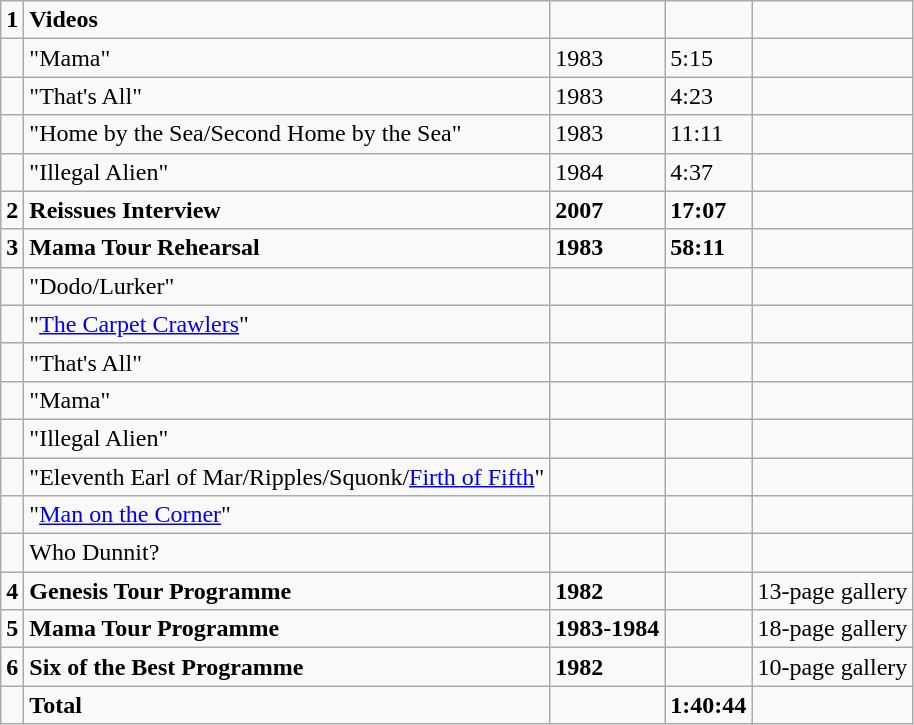<table class="wikitable">
<tr>
<td><strong>1</strong></td>
<td><strong>Videos</strong></td>
<td></td>
<td></td>
<td></td>
</tr>
<tr>
<td></td>
<td>"Mama"</td>
<td>1983</td>
<td>5:15</td>
<td></td>
</tr>
<tr>
<td></td>
<td>"That's All"</td>
<td>1983</td>
<td>4:23</td>
<td></td>
</tr>
<tr>
<td></td>
<td>"Home by the Sea/Second Home by the Sea"</td>
<td>1983</td>
<td>11:11</td>
<td></td>
</tr>
<tr>
<td></td>
<td>"Illegal Alien"</td>
<td>1984</td>
<td>4:37</td>
<td></td>
</tr>
<tr>
<td><strong>2</strong></td>
<td><strong>Reissues Interview</strong></td>
<td><strong>2007</strong></td>
<td><strong>17:07</strong></td>
<td></td>
</tr>
<tr>
<td><strong>3</strong></td>
<td><strong>Mama Tour Rehearsal</strong></td>
<td><strong>1983</strong></td>
<td><strong>58:11</strong></td>
<td></td>
</tr>
<tr>
<td></td>
<td>"Dodo/Lurker"</td>
<td></td>
<td></td>
<td></td>
</tr>
<tr>
<td></td>
<td>"<a href='#'>The Carpet Crawlers</a>"</td>
<td></td>
<td></td>
<td></td>
</tr>
<tr>
<td></td>
<td>"That's All"</td>
<td></td>
<td></td>
<td></td>
</tr>
<tr>
<td></td>
<td>"Mama"</td>
<td></td>
<td></td>
<td></td>
</tr>
<tr>
<td></td>
<td>"Illegal Alien"</td>
<td></td>
<td></td>
<td></td>
</tr>
<tr>
<td></td>
<td>"Eleventh Earl of Mar/Ripples/Squonk/<a href='#'>Firth of Fifth</a>"</td>
<td></td>
<td></td>
<td></td>
</tr>
<tr>
<td></td>
<td>"<a href='#'>Man on the Corner</a>"</td>
<td></td>
<td></td>
<td></td>
</tr>
<tr>
<td></td>
<td>Who Dunnit?</td>
<td></td>
<td></td>
<td></td>
</tr>
<tr>
<td><strong>4</strong></td>
<td><strong>Genesis Tour Programme</strong></td>
<td><strong>1982</strong></td>
<td></td>
<td>13-page gallery</td>
</tr>
<tr>
<td><strong>5</strong></td>
<td><strong>Mama Tour Programme</strong></td>
<td><strong>1983-1984</strong></td>
<td></td>
<td>18-page gallery</td>
</tr>
<tr>
<td><strong>6</strong></td>
<td><strong>Six of the Best Programme</strong></td>
<td><strong>1982</strong></td>
<td></td>
<td>10-page gallery</td>
</tr>
<tr>
<td></td>
<td><strong>Total</strong></td>
<td></td>
<td><strong>1:40:44</strong></td>
<td></td>
</tr>
</table>
